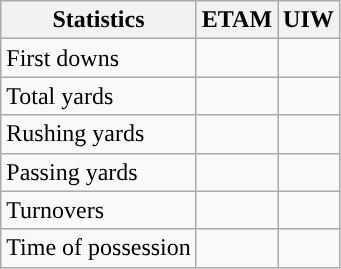<table class="wikitable" style="float:left">
<tr>
<th>Statistics</th>
<th>ETAM</th>
<th>UIW</th>
</tr>
<tr>
<td>First downs</td>
<td></td>
<td></td>
</tr>
<tr>
<td>Total yards</td>
<td></td>
<td></td>
</tr>
<tr>
<td>Rushing yards</td>
<td></td>
<td></td>
</tr>
<tr>
<td>Passing yards</td>
<td></td>
<td></td>
</tr>
<tr>
<td>Turnovers</td>
<td></td>
<td></td>
</tr>
<tr>
<td>Time of possession</td>
<td></td>
<td></td>
</tr>
</table>
